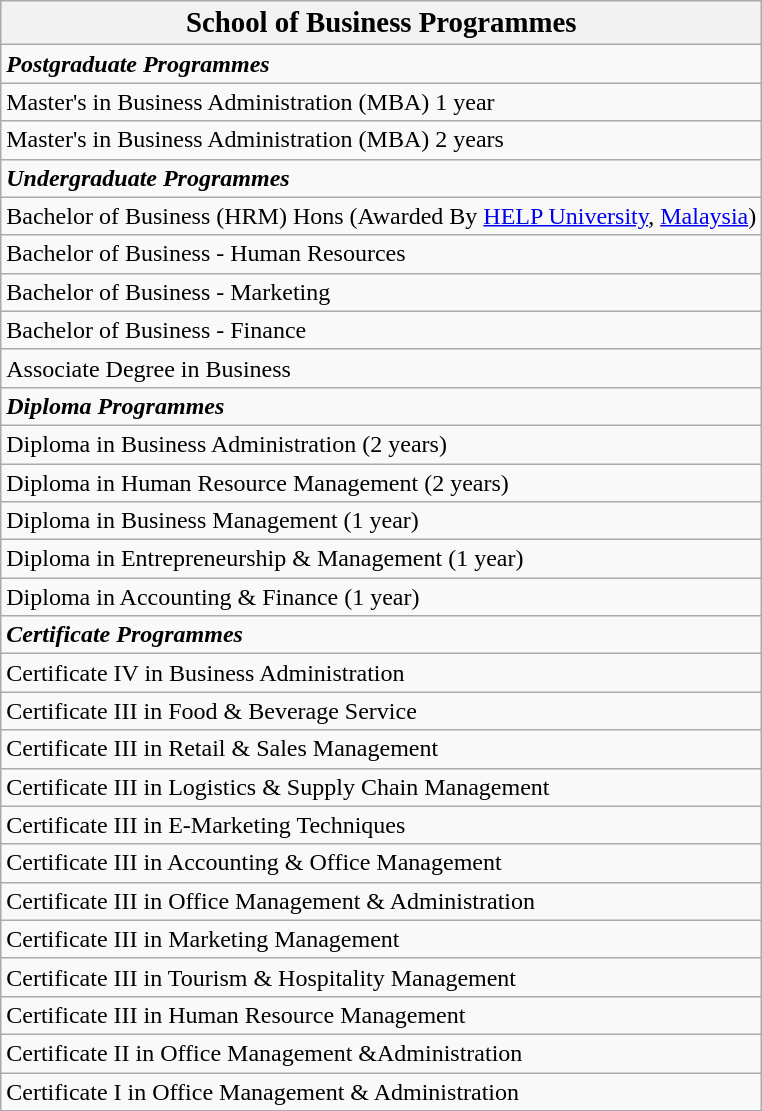<table class="wikitable">
<tr>
<th><strong><big>School of Business Programmes</big></strong></th>
</tr>
<tr>
<td><strong><em>Postgraduate Programmes</em></strong></td>
</tr>
<tr>
<td>Master's in Business Administration (MBA) 1 year</td>
</tr>
<tr>
<td>Master's in Business Administration (MBA) 2 years</td>
</tr>
<tr>
<td><strong><em>Undergraduate Programmes</em></strong></td>
</tr>
<tr>
<td>Bachelor of Business (HRM) Hons (Awarded By <a href='#'>HELP University</a>, <a href='#'>Malaysia</a>)</td>
</tr>
<tr>
<td>Bachelor of Business  - Human Resources</td>
</tr>
<tr>
<td>Bachelor of Business  - Marketing</td>
</tr>
<tr>
<td>Bachelor of Business  - Finance</td>
</tr>
<tr>
<td>Associate Degree in Business</td>
</tr>
<tr>
<td><strong><em>Diploma Programmes</em></strong></td>
</tr>
<tr>
<td>Diploma in Business Administration (2 years)</td>
</tr>
<tr>
<td>Diploma in Human Resource Management (2 years)</td>
</tr>
<tr>
<td>Diploma in Business Management (1 year)</td>
</tr>
<tr>
<td>Diploma in Entrepreneurship & Management (1 year)</td>
</tr>
<tr>
<td>Diploma in Accounting & Finance (1 year)</td>
</tr>
<tr>
<td><strong><em>Certificate Programmes</em></strong></td>
</tr>
<tr>
<td>Certificate IV in Business Administration</td>
</tr>
<tr>
<td>Certificate III in Food & Beverage Service</td>
</tr>
<tr>
<td>Certificate III in Retail & Sales Management</td>
</tr>
<tr>
<td>Certificate III in Logistics & Supply Chain Management</td>
</tr>
<tr>
<td>Certificate III in E-Marketing Techniques</td>
</tr>
<tr>
<td>Certificate III in Accounting & Office Management</td>
</tr>
<tr>
<td>Certificate III in Office Management & Administration</td>
</tr>
<tr>
<td>Certificate III in Marketing Management</td>
</tr>
<tr>
<td>Certificate III in Tourism & Hospitality Management</td>
</tr>
<tr>
<td>Certificate III in Human Resource Management</td>
</tr>
<tr>
<td>Certificate II in Office Management &Administration</td>
</tr>
<tr>
<td>Certificate I in Office Management & Administration</td>
</tr>
</table>
